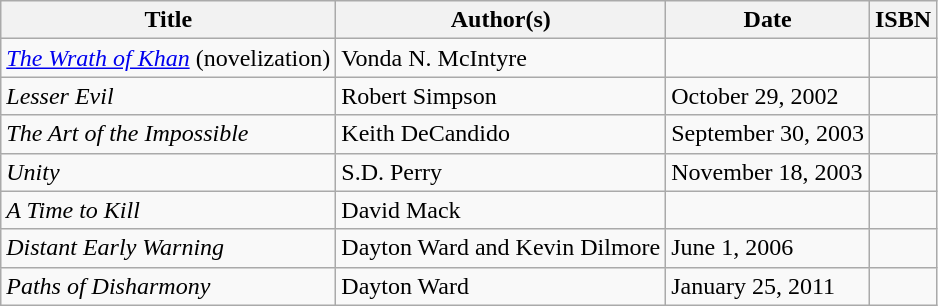<table class="wikitable">
<tr>
<th>Title</th>
<th>Author(s)</th>
<th>Date</th>
<th>ISBN</th>
</tr>
<tr>
<td><em><a href='#'>The Wrath of Khan</a></em> (novelization)</td>
<td>Vonda N. McIntyre</td>
<td></td>
<td></td>
</tr>
<tr>
<td><em>Lesser Evil</em></td>
<td>Robert Simpson</td>
<td>October 29, 2002</td>
<td></td>
</tr>
<tr>
<td><em>The Art of the Impossible</em></td>
<td>Keith DeCandido</td>
<td>September 30, 2003</td>
<td></td>
</tr>
<tr>
<td><em>Unity</em></td>
<td>S.D. Perry</td>
<td>November 18, 2003</td>
<td></td>
</tr>
<tr>
<td><em>A Time to Kill</em></td>
<td>David Mack</td>
<td></td>
<td></td>
</tr>
<tr>
<td><em>Distant Early Warning</em></td>
<td>Dayton Ward and Kevin Dilmore</td>
<td>June 1, 2006</td>
<td></td>
</tr>
<tr>
<td><em>Paths of Disharmony</em></td>
<td>Dayton Ward</td>
<td>January 25, 2011</td>
<td></td>
</tr>
</table>
